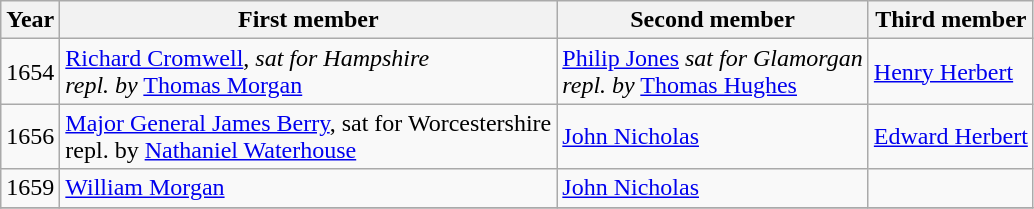<table class="wikitable">
<tr>
<th>Year</th>
<th>First member</th>
<th>Second member</th>
<th>Third member</th>
</tr>
<tr>
<td>1654</td>
<td><a href='#'>Richard Cromwell</a>, <em>sat for Hampshire <br>repl. by</em> <a href='#'>Thomas Morgan</a></td>
<td><a href='#'>Philip Jones</a> <em>sat for Glamorgan <br> repl. by</em> <a href='#'>Thomas Hughes</a></td>
<td><a href='#'>Henry Herbert</a></td>
</tr>
<tr>
<td>1656</td>
<td><a href='#'>Major General James Berry</a>, sat for Worcestershire <br> repl. by <a href='#'>Nathaniel Waterhouse</a></td>
<td><a href='#'>John Nicholas</a></td>
<td><a href='#'>Edward Herbert</a></td>
</tr>
<tr>
<td>1659</td>
<td><a href='#'>William Morgan</a></td>
<td><a href='#'>John Nicholas</a></td>
<td></td>
</tr>
<tr>
</tr>
</table>
